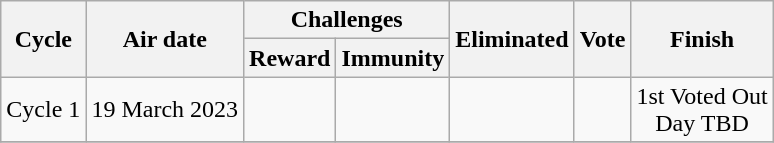<table class="wikitable" style="margin:auto; text-align:center">
<tr>
<th rowspan="2">Cycle</th>
<th rowspan="2">Air date</th>
<th colspan="2">Challenges</th>
<th rowspan="2">Eliminated</th>
<th rowspan="2">Vote</th>
<th rowspan="2">Finish</th>
</tr>
<tr>
<th>Reward</th>
<th>Immunity</th>
</tr>
<tr>
<td>Cycle 1</td>
<td>19 March 2023</td>
<td bgcolor=""></td>
<td bgcolor=""></td>
<td bgcolor=""></td>
<td></td>
<td>1st Voted Out<br>Day TBD</td>
</tr>
<tr>
</tr>
</table>
